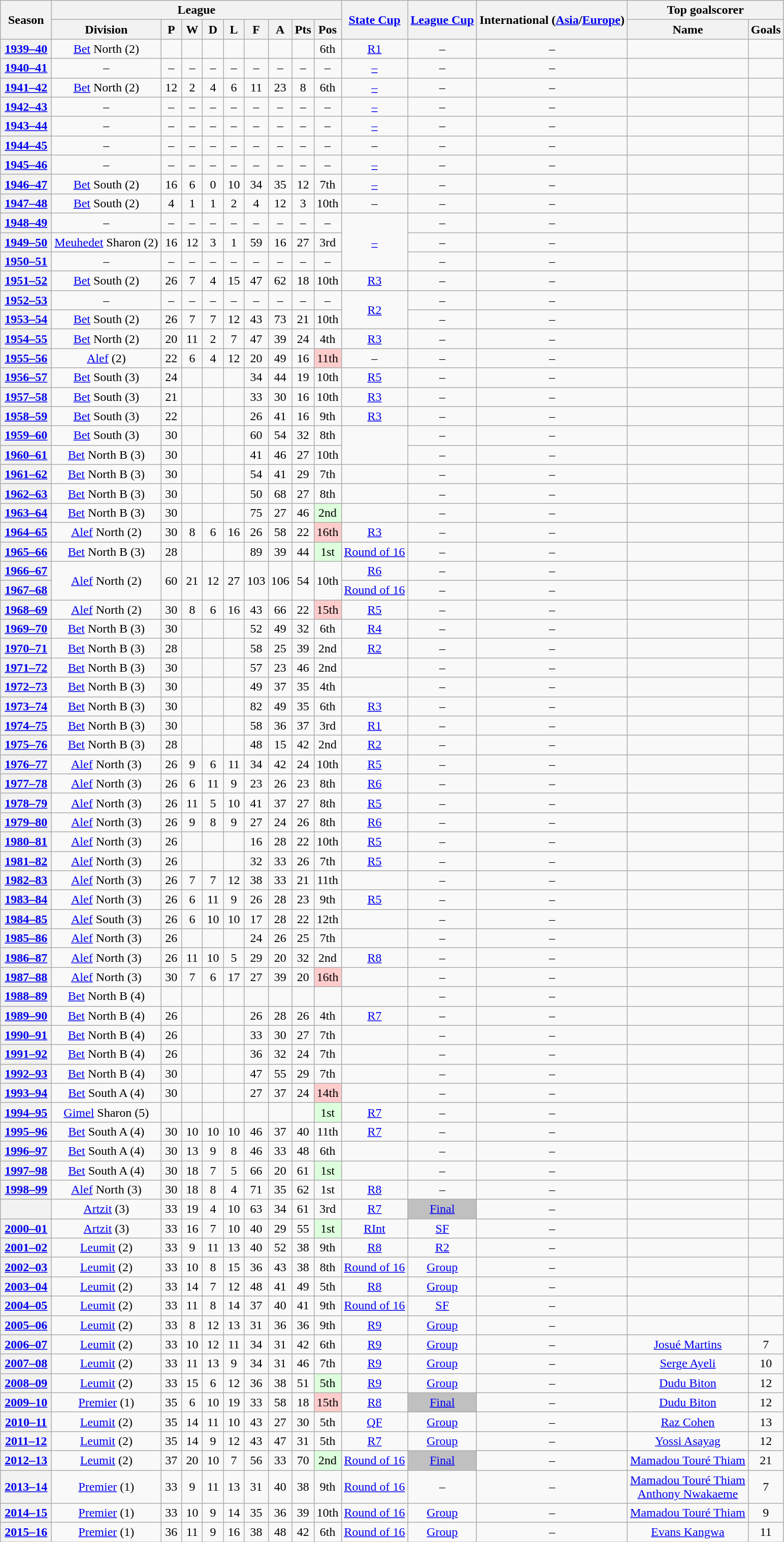<table class="wikitable" style="text-align: center">
<tr>
<th rowspan="2" width="60">Season</th>
<th colspan="9">League</th>
<th rowspan="2"><a href='#'>State Cup</a></th>
<th rowspan="2"><a href='#'>League Cup</a></th>
<th rowspan="2">International (<a href='#'>Asia</a>/<a href='#'>Europe</a>)</th>
<th colspan="2">Top goalscorer</th>
</tr>
<tr>
<th>Division</th>
<th width="20">P</th>
<th width="20">W</th>
<th width="20">D</th>
<th width="20">L</th>
<th width="20">F</th>
<th width="20">A</th>
<th width="20">Pts</th>
<th>Pos</th>
<th>Name</th>
<th>Goals</th>
</tr>
<tr>
<th><a href='#'>1939–40</a></th>
<td><a href='#'>Bet</a> North (2)</td>
<td></td>
<td></td>
<td></td>
<td></td>
<td></td>
<td></td>
<td></td>
<td>6th</td>
<td><a href='#'>R1</a></td>
<td>–</td>
<td>–</td>
<td></td>
<td></td>
</tr>
<tr>
<th><a href='#'>1940–41</a></th>
<td>–</td>
<td>–</td>
<td>–</td>
<td>–</td>
<td>–</td>
<td>–</td>
<td>–</td>
<td>–</td>
<td>–</td>
<td><a href='#'>–</a></td>
<td>–</td>
<td>–</td>
<td></td>
<td></td>
</tr>
<tr>
<th><a href='#'>1941–42</a></th>
<td><a href='#'>Bet</a> North (2)</td>
<td>12</td>
<td>2</td>
<td>4</td>
<td>6</td>
<td>11</td>
<td>23</td>
<td>8</td>
<td>6th</td>
<td><a href='#'>–</a></td>
<td>–</td>
<td>–</td>
<td></td>
<td></td>
</tr>
<tr>
<th><a href='#'>1942–43</a></th>
<td>–</td>
<td>–</td>
<td>–</td>
<td>–</td>
<td>–</td>
<td>–</td>
<td>–</td>
<td>–</td>
<td>–</td>
<td><a href='#'>–</a></td>
<td>–</td>
<td>–</td>
<td></td>
<td></td>
</tr>
<tr>
<th><a href='#'>1943–44</a></th>
<td>–</td>
<td>–</td>
<td>–</td>
<td>–</td>
<td>–</td>
<td>–</td>
<td>–</td>
<td>–</td>
<td>–</td>
<td><a href='#'>–</a></td>
<td>–</td>
<td>–</td>
<td></td>
<td></td>
</tr>
<tr>
<th><a href='#'>1944–45</a></th>
<td>–</td>
<td>–</td>
<td>–</td>
<td>–</td>
<td>–</td>
<td>–</td>
<td>–</td>
<td>–</td>
<td>–</td>
<td>–</td>
<td>–</td>
<td>–</td>
<td></td>
<td></td>
</tr>
<tr>
<th><a href='#'>1945–46</a></th>
<td>–</td>
<td>–</td>
<td>–</td>
<td>–</td>
<td>–</td>
<td>–</td>
<td>–</td>
<td>–</td>
<td>–</td>
<td><a href='#'>–</a></td>
<td>–</td>
<td>–</td>
<td></td>
<td></td>
</tr>
<tr>
<th><a href='#'>1946–47</a></th>
<td><a href='#'>Bet</a> South (2)</td>
<td>16</td>
<td>6</td>
<td>0</td>
<td>10</td>
<td>34</td>
<td>35</td>
<td>12</td>
<td>7th</td>
<td><a href='#'>–</a></td>
<td>–</td>
<td>–</td>
<td></td>
<td></td>
</tr>
<tr>
<th><a href='#'>1947–48</a></th>
<td><a href='#'>Bet</a> South (2)<br></td>
<td>4</td>
<td>1</td>
<td>1</td>
<td>2</td>
<td>4</td>
<td>12</td>
<td>3</td>
<td>10th</td>
<td>–</td>
<td>–</td>
<td>–</td>
<td></td>
<td></td>
</tr>
<tr>
<th><a href='#'>1948–49</a></th>
<td>–</td>
<td>–</td>
<td>–</td>
<td>–</td>
<td>–</td>
<td>–</td>
<td>–</td>
<td>–</td>
<td>–</td>
<td rowspan=3><a href='#'>–</a></td>
<td>–</td>
<td>–</td>
<td></td>
<td></td>
</tr>
<tr>
<th><a href='#'>1949–50</a></th>
<td><a href='#'>Meuhedet</a> Sharon (2)</td>
<td>16</td>
<td>12</td>
<td>3</td>
<td>1</td>
<td>59</td>
<td>16</td>
<td>27</td>
<td>3rd</td>
<td>–</td>
<td>–</td>
<td></td>
<td></td>
</tr>
<tr>
<th><a href='#'>1950–51</a></th>
<td>–</td>
<td>–</td>
<td>–</td>
<td>–</td>
<td>–</td>
<td>–</td>
<td>–</td>
<td>–</td>
<td>–</td>
<td>–</td>
<td>–</td>
<td></td>
<td></td>
</tr>
<tr>
<th><a href='#'>1951–52</a></th>
<td><a href='#'>Bet</a> South (2)</td>
<td>26</td>
<td>7</td>
<td>4</td>
<td>15</td>
<td>47</td>
<td>62</td>
<td>18</td>
<td>10th</td>
<td><a href='#'>R3</a></td>
<td>–</td>
<td>–</td>
<td></td>
<td></td>
</tr>
<tr>
<th><a href='#'>1952–53</a></th>
<td>–</td>
<td>–</td>
<td>–</td>
<td>–</td>
<td>–</td>
<td>–</td>
<td>–</td>
<td>–</td>
<td>–</td>
<td rowspan=2><a href='#'>R2</a></td>
<td>–</td>
<td>–</td>
<td></td>
<td></td>
</tr>
<tr>
<th><a href='#'>1953–54</a></th>
<td><a href='#'>Bet</a> South (2)</td>
<td>26</td>
<td>7</td>
<td>7</td>
<td>12</td>
<td>43</td>
<td>73</td>
<td>21</td>
<td>10th</td>
<td>–</td>
<td>–</td>
<td></td>
<td></td>
</tr>
<tr>
<th><a href='#'>1954–55</a></th>
<td><a href='#'>Bet</a> North (2)</td>
<td>20</td>
<td>11</td>
<td>2</td>
<td>7</td>
<td>47</td>
<td>39</td>
<td>24</td>
<td>4th</td>
<td><a href='#'>R3</a></td>
<td>–</td>
<td>–</td>
<td></td>
<td></td>
</tr>
<tr>
<th><a href='#'>1955–56</a></th>
<td><a href='#'>Alef</a> (2)</td>
<td>22</td>
<td>6</td>
<td>4</td>
<td>12</td>
<td>20</td>
<td>49</td>
<td>16</td>
<td bgcolor=ffcccc>11th</td>
<td>–</td>
<td>–</td>
<td>–</td>
<td></td>
<td></td>
</tr>
<tr>
<th><a href='#'>1956–57</a></th>
<td><a href='#'>Bet</a> South (3)</td>
<td>24</td>
<td></td>
<td></td>
<td></td>
<td>34</td>
<td>44</td>
<td>19</td>
<td>10th</td>
<td><a href='#'>R5</a></td>
<td>–</td>
<td>–</td>
<td></td>
<td></td>
</tr>
<tr>
<th><a href='#'>1957–58</a></th>
<td><a href='#'>Bet</a> South (3)</td>
<td>21</td>
<td></td>
<td></td>
<td></td>
<td>33</td>
<td>30</td>
<td>16</td>
<td>10th</td>
<td><a href='#'>R3</a></td>
<td>–</td>
<td>–</td>
<td></td>
<td></td>
</tr>
<tr>
<th><a href='#'>1958–59</a></th>
<td><a href='#'>Bet</a> South (3)</td>
<td>22</td>
<td></td>
<td></td>
<td></td>
<td>26</td>
<td>41</td>
<td>16</td>
<td>9th</td>
<td><a href='#'>R3</a></td>
<td>–</td>
<td>–</td>
<td></td>
<td></td>
</tr>
<tr>
<th><a href='#'>1959–60</a></th>
<td><a href='#'>Bet</a> South (3)</td>
<td>30</td>
<td></td>
<td></td>
<td></td>
<td>60</td>
<td>54</td>
<td>32</td>
<td>8th</td>
<td rowspan=2><a href='#'></a></td>
<td>–</td>
<td>–</td>
<td></td>
<td></td>
</tr>
<tr>
<th><a href='#'>1960–61</a></th>
<td><a href='#'>Bet</a> North B (3)</td>
<td>30</td>
<td></td>
<td></td>
<td></td>
<td>41</td>
<td>46</td>
<td>27</td>
<td>10th</td>
<td>–</td>
<td>–</td>
<td></td>
<td></td>
</tr>
<tr>
<th><a href='#'>1961–62</a></th>
<td><a href='#'>Bet</a> North B (3)</td>
<td>30</td>
<td></td>
<td></td>
<td></td>
<td>54</td>
<td>41</td>
<td>29</td>
<td>7th</td>
<td><a href='#'></a></td>
<td>–</td>
<td>–</td>
<td></td>
<td></td>
</tr>
<tr>
<th><a href='#'>1962–63</a></th>
<td><a href='#'>Bet</a> North B (3)</td>
<td>30</td>
<td></td>
<td></td>
<td></td>
<td>50</td>
<td>68</td>
<td>27</td>
<td>8th</td>
<td><a href='#'></a></td>
<td>–</td>
<td>–</td>
<td></td>
<td></td>
</tr>
<tr>
<th><a href='#'>1963–64</a></th>
<td><a href='#'>Bet</a> North B (3)</td>
<td>30</td>
<td></td>
<td></td>
<td></td>
<td>75</td>
<td>27</td>
<td>46</td>
<td bgcolor=ddffdd>2nd</td>
<td><a href='#'></a></td>
<td>–</td>
<td>–</td>
<td></td>
<td></td>
</tr>
<tr>
<th><a href='#'>1964–65</a></th>
<td><a href='#'>Alef</a> North (2)</td>
<td>30</td>
<td>8</td>
<td>6</td>
<td>16</td>
<td>26</td>
<td>58</td>
<td>22</td>
<td bgcolor=ffcccc>16th</td>
<td><a href='#'>R3</a></td>
<td>–</td>
<td>–</td>
<td></td>
<td></td>
</tr>
<tr>
<th><a href='#'>1965–66</a></th>
<td><a href='#'>Bet</a> North B (3)</td>
<td>28</td>
<td></td>
<td></td>
<td></td>
<td>89</td>
<td>39</td>
<td>44</td>
<td bgcolor=ddffdd>1st</td>
<td><a href='#'>Round of 16</a></td>
<td>–</td>
<td>–</td>
<td></td>
<td></td>
</tr>
<tr>
<th><a href='#'>1966–67</a></th>
<td rowspan=2><a href='#'>Alef</a> North (2)</td>
<td rowspan=2>60</td>
<td rowspan=2>21</td>
<td rowspan=2>12</td>
<td rowspan=2>27</td>
<td rowspan=2>103</td>
<td rowspan=2>106</td>
<td rowspan=2>54</td>
<td rowspan=2>10th</td>
<td><a href='#'>R6</a></td>
<td>–</td>
<td>–</td>
<td></td>
<td></td>
</tr>
<tr>
<th><a href='#'>1967–68</a></th>
<td><a href='#'>Round of 16</a></td>
<td>–</td>
<td>–</td>
<td></td>
<td></td>
</tr>
<tr>
<th><a href='#'>1968–69</a></th>
<td><a href='#'>Alef</a> North (2)</td>
<td>30</td>
<td>8</td>
<td>6</td>
<td>16</td>
<td>43</td>
<td>66</td>
<td>22</td>
<td bgcolor=ffcccc>15th</td>
<td><a href='#'>R5</a></td>
<td>–</td>
<td>–</td>
<td></td>
<td></td>
</tr>
<tr>
<th><a href='#'>1969–70</a></th>
<td><a href='#'>Bet</a> North B (3)</td>
<td>30</td>
<td></td>
<td></td>
<td></td>
<td>52</td>
<td>49</td>
<td>32</td>
<td>6th</td>
<td><a href='#'>R4</a></td>
<td>–</td>
<td>–</td>
<td></td>
<td></td>
</tr>
<tr>
<th><a href='#'>1970–71</a></th>
<td><a href='#'>Bet</a> North B (3)</td>
<td>28</td>
<td></td>
<td></td>
<td></td>
<td>58</td>
<td>25</td>
<td>39</td>
<td>2nd</td>
<td><a href='#'>R2</a></td>
<td>–</td>
<td>–</td>
<td></td>
<td></td>
</tr>
<tr>
<th><a href='#'>1971–72</a></th>
<td><a href='#'>Bet</a> North B (3)</td>
<td>30</td>
<td></td>
<td></td>
<td></td>
<td>57</td>
<td>23</td>
<td>46</td>
<td>2nd</td>
<td><a href='#'></a></td>
<td>–</td>
<td>–</td>
<td></td>
<td></td>
</tr>
<tr>
<th><a href='#'>1972–73</a></th>
<td><a href='#'>Bet</a> North B (3)</td>
<td>30</td>
<td></td>
<td></td>
<td></td>
<td>49</td>
<td>37</td>
<td>35</td>
<td>4th</td>
<td><a href='#'></a></td>
<td>–</td>
<td>–</td>
<td></td>
<td></td>
</tr>
<tr>
<th><a href='#'>1973–74</a></th>
<td><a href='#'>Bet</a> North B (3)</td>
<td>30</td>
<td></td>
<td></td>
<td></td>
<td>82</td>
<td>49</td>
<td>35</td>
<td>6th</td>
<td><a href='#'>R3</a></td>
<td>–</td>
<td>–</td>
<td></td>
<td></td>
</tr>
<tr>
<th><a href='#'>1974–75</a></th>
<td><a href='#'>Bet</a> North B (3)</td>
<td>30</td>
<td></td>
<td></td>
<td></td>
<td>58</td>
<td>36</td>
<td>37</td>
<td>3rd</td>
<td><a href='#'>R1</a></td>
<td>–</td>
<td>–</td>
<td></td>
<td></td>
</tr>
<tr>
<th><a href='#'>1975–76</a></th>
<td><a href='#'>Bet</a> North B (3)</td>
<td>28</td>
<td></td>
<td></td>
<td></td>
<td>48</td>
<td>15</td>
<td>42</td>
<td>2nd</td>
<td><a href='#'>R2</a></td>
<td>–</td>
<td>–</td>
<td></td>
<td></td>
</tr>
<tr>
<th><a href='#'>1976–77</a></th>
<td><a href='#'>Alef</a> North (3)</td>
<td>26</td>
<td>9</td>
<td>6</td>
<td>11</td>
<td>34</td>
<td>42</td>
<td>24</td>
<td>10th</td>
<td><a href='#'>R5</a></td>
<td>–</td>
<td>–</td>
<td></td>
<td></td>
</tr>
<tr>
<th><a href='#'>1977–78</a></th>
<td><a href='#'>Alef</a> North (3)</td>
<td>26</td>
<td>6</td>
<td>11</td>
<td>9</td>
<td>23</td>
<td>26</td>
<td>23</td>
<td>8th</td>
<td><a href='#'>R6</a></td>
<td>–</td>
<td>–</td>
<td></td>
<td></td>
</tr>
<tr>
<th><a href='#'>1978–79</a></th>
<td><a href='#'>Alef</a> North (3)</td>
<td>26</td>
<td>11</td>
<td>5</td>
<td>10</td>
<td>41</td>
<td>37</td>
<td>27</td>
<td>8th</td>
<td><a href='#'>R5</a></td>
<td>–</td>
<td>–</td>
<td></td>
<td></td>
</tr>
<tr>
<th><a href='#'>1979–80</a></th>
<td><a href='#'>Alef</a> North (3)</td>
<td>26</td>
<td>9</td>
<td>8</td>
<td>9</td>
<td>27</td>
<td>24</td>
<td>26</td>
<td>8th</td>
<td><a href='#'>R6</a></td>
<td>–</td>
<td>–</td>
<td></td>
<td></td>
</tr>
<tr>
<th><a href='#'>1980–81</a></th>
<td><a href='#'>Alef</a> North (3)</td>
<td>26</td>
<td></td>
<td></td>
<td></td>
<td>16</td>
<td>28</td>
<td>22</td>
<td>10th</td>
<td><a href='#'>R5</a></td>
<td>–</td>
<td>–</td>
<td></td>
<td></td>
</tr>
<tr>
<th><a href='#'>1981–82</a></th>
<td><a href='#'>Alef</a> North (3)</td>
<td>26</td>
<td></td>
<td></td>
<td></td>
<td>32</td>
<td>33</td>
<td>26</td>
<td>7th</td>
<td><a href='#'>R5</a></td>
<td>–</td>
<td>–</td>
<td></td>
<td></td>
</tr>
<tr>
<th><a href='#'>1982–83</a></th>
<td><a href='#'>Alef</a> North (3)</td>
<td>26</td>
<td>7</td>
<td>7</td>
<td>12</td>
<td>38</td>
<td>33</td>
<td>21</td>
<td>11th</td>
<td><a href='#'></a></td>
<td>–</td>
<td>–</td>
<td></td>
<td></td>
</tr>
<tr>
<th><a href='#'>1983–84</a></th>
<td><a href='#'>Alef</a> North (3)</td>
<td>26</td>
<td>6</td>
<td>11</td>
<td>9</td>
<td>26</td>
<td>28</td>
<td>23</td>
<td>9th</td>
<td><a href='#'>R5</a></td>
<td>–</td>
<td>–</td>
<td></td>
<td></td>
</tr>
<tr>
<th><a href='#'>1984–85</a></th>
<td><a href='#'>Alef</a> South (3)</td>
<td>26</td>
<td>6</td>
<td>10</td>
<td>10</td>
<td>17</td>
<td>28</td>
<td>22</td>
<td>12th</td>
<td><a href='#'></a></td>
<td>–</td>
<td>–</td>
<td></td>
<td></td>
</tr>
<tr>
<th><a href='#'>1985–86</a></th>
<td><a href='#'>Alef</a> North (3)</td>
<td>26</td>
<td></td>
<td></td>
<td></td>
<td>24</td>
<td>26</td>
<td>25</td>
<td>7th</td>
<td><a href='#'></a></td>
<td>–</td>
<td>–</td>
<td></td>
<td></td>
</tr>
<tr>
<th><a href='#'>1986–87</a></th>
<td><a href='#'>Alef</a> North (3)</td>
<td>26</td>
<td>11</td>
<td>10</td>
<td>5</td>
<td>29</td>
<td>20</td>
<td>32</td>
<td>2nd</td>
<td><a href='#'>R8</a></td>
<td>–</td>
<td>–</td>
<td></td>
<td></td>
</tr>
<tr>
<th><a href='#'>1987–88</a></th>
<td><a href='#'>Alef</a> North (3)</td>
<td>30</td>
<td>7</td>
<td>6</td>
<td>17</td>
<td>27</td>
<td>39</td>
<td>20</td>
<td bgcolor=ffcccc>16th</td>
<td><a href='#'></a></td>
<td>–</td>
<td>–</td>
<td></td>
<td></td>
</tr>
<tr>
<th><a href='#'>1988–89</a></th>
<td><a href='#'>Bet</a> North B (4)</td>
<td></td>
<td></td>
<td></td>
<td></td>
<td></td>
<td></td>
<td></td>
<td></td>
<td><a href='#'></a></td>
<td>–</td>
<td>–</td>
<td></td>
<td></td>
</tr>
<tr>
<th><a href='#'>1989–90</a></th>
<td><a href='#'>Bet</a> North B (4)</td>
<td>26</td>
<td></td>
<td></td>
<td></td>
<td>26</td>
<td>28</td>
<td>26</td>
<td>4th</td>
<td><a href='#'>R7</a></td>
<td>–</td>
<td>–</td>
<td></td>
<td></td>
</tr>
<tr>
<th><a href='#'>1990–91</a></th>
<td><a href='#'>Bet</a> North B (4)</td>
<td>26</td>
<td></td>
<td></td>
<td></td>
<td>33</td>
<td>30</td>
<td>27</td>
<td>7th</td>
<td><a href='#'></a></td>
<td>–</td>
<td>–</td>
<td></td>
<td></td>
</tr>
<tr>
<th><a href='#'>1991–92</a></th>
<td><a href='#'>Bet</a> North B (4)</td>
<td>26</td>
<td></td>
<td></td>
<td></td>
<td>36</td>
<td>32</td>
<td>24</td>
<td>7th</td>
<td><a href='#'></a></td>
<td>–</td>
<td>–</td>
<td></td>
<td></td>
</tr>
<tr>
<th><a href='#'>1992–93</a></th>
<td><a href='#'>Bet</a> North B (4)</td>
<td>30</td>
<td></td>
<td></td>
<td></td>
<td>47</td>
<td>55</td>
<td>29</td>
<td>7th</td>
<td><a href='#'></a></td>
<td>–</td>
<td>–</td>
<td></td>
<td></td>
</tr>
<tr>
<th><a href='#'>1993–94</a></th>
<td><a href='#'>Bet</a> South A (4)</td>
<td>30</td>
<td></td>
<td></td>
<td></td>
<td>27</td>
<td>37</td>
<td>24</td>
<td bgcolor=ffcccc>14th</td>
<td><a href='#'></a></td>
<td>–</td>
<td>–</td>
<td></td>
<td></td>
</tr>
<tr>
<th><a href='#'>1994–95</a></th>
<td><a href='#'>Gimel</a> Sharon (5)</td>
<td></td>
<td></td>
<td></td>
<td></td>
<td></td>
<td></td>
<td></td>
<td bgcolor=ddffdd>1st</td>
<td><a href='#'>R7</a></td>
<td>–</td>
<td>–</td>
<td></td>
<td></td>
</tr>
<tr>
<th><a href='#'>1995–96</a></th>
<td><a href='#'>Bet</a> South A (4)</td>
<td>30</td>
<td>10</td>
<td>10</td>
<td>10</td>
<td>46</td>
<td>37</td>
<td>40</td>
<td>11th</td>
<td><a href='#'>R7</a></td>
<td>–</td>
<td>–</td>
<td></td>
<td></td>
</tr>
<tr>
<th><a href='#'>1996–97</a></th>
<td><a href='#'>Bet</a> South A (4)</td>
<td>30</td>
<td>13</td>
<td>9</td>
<td>8</td>
<td>46</td>
<td>33</td>
<td>48</td>
<td>6th</td>
<td><a href='#'></a></td>
<td>–</td>
<td>–</td>
<td></td>
<td></td>
</tr>
<tr>
<th><a href='#'>1997–98</a></th>
<td><a href='#'>Bet</a> South A (4)</td>
<td>30</td>
<td>18</td>
<td>7</td>
<td>5</td>
<td>66</td>
<td>20</td>
<td>61</td>
<td bgcolor=ddffdd>1st</td>
<td><a href='#'></a></td>
<td>–</td>
<td>–</td>
<td></td>
<td></td>
</tr>
<tr>
<th><a href='#'>1998–99</a></th>
<td><a href='#'>Alef</a> North (3)</td>
<td>30</td>
<td>18</td>
<td>8</td>
<td>4</td>
<td>71</td>
<td>35</td>
<td>62</td>
<td>1st</td>
<td><a href='#'>R8</a></td>
<td>–</td>
<td>–</td>
<td></td>
<td></td>
</tr>
<tr>
<th></th>
<td><a href='#'>Artzit</a> (3)</td>
<td>33</td>
<td>19</td>
<td>4</td>
<td>10</td>
<td>63</td>
<td>34</td>
<td>61</td>
<td>3rd</td>
<td><a href='#'>R7</a></td>
<td bgcolor=silver><a href='#'>Final</a></td>
<td>–</td>
<td></td>
<td></td>
</tr>
<tr>
<th><a href='#'>2000–01</a></th>
<td><a href='#'>Artzit</a> (3)</td>
<td>33</td>
<td>16</td>
<td>7</td>
<td>10</td>
<td>40</td>
<td>29</td>
<td>55</td>
<td bgcolor=ddffdd>1st</td>
<td><a href='#'>RInt</a></td>
<td><a href='#'>SF</a></td>
<td>–</td>
<td></td>
<td></td>
</tr>
<tr>
<th><a href='#'>2001–02</a></th>
<td><a href='#'>Leumit</a> (2)</td>
<td>33</td>
<td>9</td>
<td>11</td>
<td>13</td>
<td>40</td>
<td>52</td>
<td>38</td>
<td>9th</td>
<td><a href='#'>R8</a></td>
<td><a href='#'>R2</a></td>
<td>–</td>
<td></td>
<td></td>
</tr>
<tr>
<th><a href='#'>2002–03</a></th>
<td><a href='#'>Leumit</a> (2)</td>
<td>33</td>
<td>10</td>
<td>8</td>
<td>15</td>
<td>36</td>
<td>43</td>
<td>38</td>
<td>8th</td>
<td><a href='#'>Round of 16</a></td>
<td><a href='#'>Group</a></td>
<td>–</td>
<td></td>
<td></td>
</tr>
<tr>
<th><a href='#'>2003–04</a></th>
<td><a href='#'>Leumit</a> (2)</td>
<td>33</td>
<td>14</td>
<td>7</td>
<td>12</td>
<td>48</td>
<td>41</td>
<td>49</td>
<td>5th</td>
<td><a href='#'>R8</a></td>
<td><a href='#'>Group</a></td>
<td>–</td>
<td></td>
<td></td>
</tr>
<tr>
<th><a href='#'>2004–05</a></th>
<td><a href='#'>Leumit</a> (2)</td>
<td>33</td>
<td>11</td>
<td>8</td>
<td>14</td>
<td>37</td>
<td>40</td>
<td>41</td>
<td>9th</td>
<td><a href='#'>Round of 16</a></td>
<td><a href='#'>SF</a></td>
<td>–</td>
<td></td>
<td></td>
</tr>
<tr>
<th><a href='#'>2005–06</a></th>
<td><a href='#'>Leumit</a> (2)</td>
<td>33</td>
<td>8</td>
<td>12</td>
<td>13</td>
<td>31</td>
<td>36</td>
<td>36</td>
<td>9th</td>
<td><a href='#'>R9</a></td>
<td><a href='#'>Group</a></td>
<td>–</td>
<td></td>
<td></td>
</tr>
<tr>
<th><a href='#'>2006–07</a></th>
<td><a href='#'>Leumit</a> (2)</td>
<td>33</td>
<td>10</td>
<td>12</td>
<td>11</td>
<td>34</td>
<td>31</td>
<td>42</td>
<td>6th</td>
<td><a href='#'>R9</a></td>
<td><a href='#'>Group</a></td>
<td>–</td>
<td><a href='#'>Josué Martins</a></td>
<td>7</td>
</tr>
<tr>
<th><a href='#'>2007–08</a></th>
<td><a href='#'>Leumit</a> (2)</td>
<td>33</td>
<td>11</td>
<td>13</td>
<td>9</td>
<td>34</td>
<td>31</td>
<td>46</td>
<td>7th</td>
<td><a href='#'>R9</a></td>
<td><a href='#'>Group</a></td>
<td>–</td>
<td><a href='#'>Serge Ayeli</a></td>
<td>10</td>
</tr>
<tr>
<th><a href='#'>2008–09</a></th>
<td><a href='#'>Leumit</a> (2)</td>
<td>33</td>
<td>15</td>
<td>6</td>
<td>12</td>
<td>36</td>
<td>38</td>
<td>51</td>
<td bgcolor=ddffdd>5th</td>
<td><a href='#'>R9</a></td>
<td><a href='#'>Group</a></td>
<td>–</td>
<td><a href='#'>Dudu Biton</a></td>
<td>12</td>
</tr>
<tr>
<th><a href='#'>2009–10</a></th>
<td><a href='#'>Premier</a> (1)</td>
<td>35</td>
<td>6</td>
<td>10</td>
<td>19</td>
<td>33</td>
<td>58</td>
<td>18</td>
<td bgcolor=ffcccc>15th</td>
<td><a href='#'>R8</a></td>
<td bgcolor=silver><a href='#'>Final</a></td>
<td>–</td>
<td><a href='#'>Dudu Biton</a></td>
<td>12</td>
</tr>
<tr>
<th><a href='#'>2010–11</a></th>
<td><a href='#'>Leumit</a> (2)</td>
<td>35</td>
<td>14</td>
<td>11</td>
<td>10</td>
<td>43</td>
<td>27</td>
<td>30</td>
<td>5th</td>
<td><a href='#'>QF</a></td>
<td><a href='#'>Group</a></td>
<td>–</td>
<td><a href='#'>Raz Cohen</a></td>
<td>13</td>
</tr>
<tr>
<th><a href='#'>2011–12</a></th>
<td><a href='#'>Leumit</a> (2)</td>
<td>35</td>
<td>14</td>
<td>9</td>
<td>12</td>
<td>43</td>
<td>47</td>
<td>31</td>
<td>5th</td>
<td><a href='#'>R7</a></td>
<td><a href='#'>Group</a></td>
<td>–</td>
<td><a href='#'>Yossi Asayag</a></td>
<td>12</td>
</tr>
<tr>
<th><a href='#'>2012–13</a></th>
<td><a href='#'>Leumit</a> (2)</td>
<td>37</td>
<td>20</td>
<td>10</td>
<td>7</td>
<td>56</td>
<td>33</td>
<td>70</td>
<td bgcolor=ddffdd>2nd</td>
<td><a href='#'>Round of 16</a></td>
<td bgcolor=silver><a href='#'>Final</a></td>
<td>–</td>
<td><a href='#'>Mamadou Touré Thiam</a></td>
<td>21</td>
</tr>
<tr>
<th><a href='#'>2013–14</a></th>
<td><a href='#'>Premier</a> (1)</td>
<td>33</td>
<td>9</td>
<td>11</td>
<td>13</td>
<td>31</td>
<td>40</td>
<td>38</td>
<td>9th</td>
<td><a href='#'>Round of 16</a></td>
<td>–</td>
<td>–</td>
<td><a href='#'>Mamadou Touré Thiam</a> <br> <a href='#'>Anthony Nwakaeme</a></td>
<td>7</td>
</tr>
<tr>
<th><a href='#'>2014–15</a></th>
<td><a href='#'>Premier</a> (1)</td>
<td>33</td>
<td>10</td>
<td>9</td>
<td>14</td>
<td>35</td>
<td>36</td>
<td>39</td>
<td>10th</td>
<td><a href='#'>Round of 16</a></td>
<td><a href='#'>Group</a></td>
<td>–</td>
<td><a href='#'>Mamadou Touré Thiam</a></td>
<td>9</td>
</tr>
<tr>
<th><a href='#'>2015–16</a></th>
<td><a href='#'>Premier</a> (1)</td>
<td>36</td>
<td>11</td>
<td>9</td>
<td>16</td>
<td>38</td>
<td>48</td>
<td>42</td>
<td>6th</td>
<td><a href='#'>Round of 16</a></td>
<td><a href='#'>Group</a></td>
<td>–</td>
<td><a href='#'>Evans Kangwa</a></td>
<td>11</td>
</tr>
</table>
